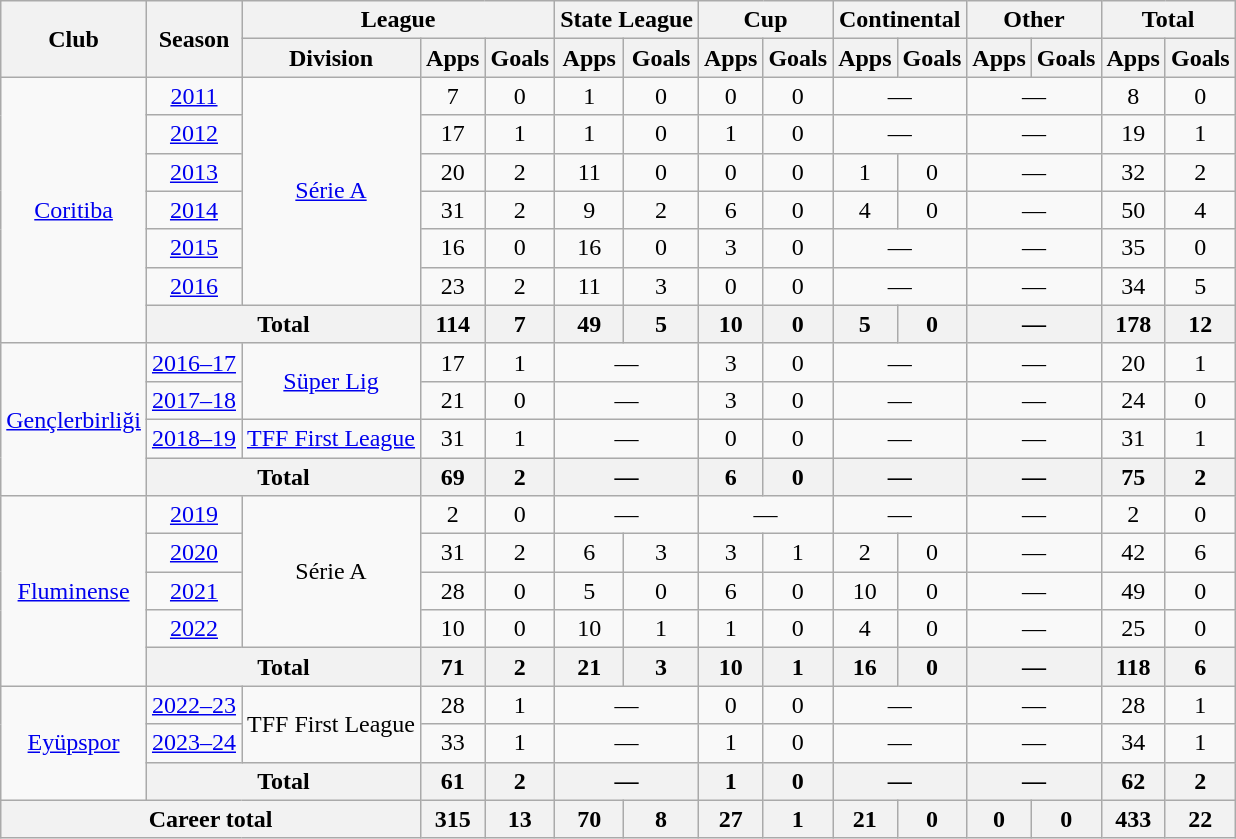<table class="wikitable" style="text-align:center">
<tr>
<th rowspan="2">Club</th>
<th rowspan="2">Season</th>
<th colspan="3">League</th>
<th colspan="2">State League</th>
<th colspan="2">Cup</th>
<th colspan="2">Continental</th>
<th colspan="2">Other</th>
<th colspan="2">Total</th>
</tr>
<tr>
<th>Division</th>
<th>Apps</th>
<th>Goals</th>
<th>Apps</th>
<th>Goals</th>
<th>Apps</th>
<th>Goals</th>
<th>Apps</th>
<th>Goals</th>
<th>Apps</th>
<th>Goals</th>
<th>Apps</th>
<th>Goals</th>
</tr>
<tr>
<td rowspan="7"><a href='#'>Coritiba</a></td>
<td><a href='#'>2011</a></td>
<td rowspan="6"><a href='#'>Série A</a></td>
<td>7</td>
<td>0</td>
<td>1</td>
<td>0</td>
<td>0</td>
<td>0</td>
<td colspan="2">—</td>
<td colspan="2">—</td>
<td>8</td>
<td>0</td>
</tr>
<tr>
<td><a href='#'>2012</a></td>
<td>17</td>
<td>1</td>
<td>1</td>
<td>0</td>
<td>1</td>
<td>0</td>
<td colspan="2">—</td>
<td colspan="2">—</td>
<td>19</td>
<td>1</td>
</tr>
<tr>
<td><a href='#'>2013</a></td>
<td>20</td>
<td>2</td>
<td>11</td>
<td>0</td>
<td>0</td>
<td>0</td>
<td>1</td>
<td>0</td>
<td colspan="2">—</td>
<td>32</td>
<td>2</td>
</tr>
<tr>
<td><a href='#'>2014</a></td>
<td>31</td>
<td>2</td>
<td>9</td>
<td>2</td>
<td>6</td>
<td>0</td>
<td>4</td>
<td>0</td>
<td colspan="2">—</td>
<td>50</td>
<td>4</td>
</tr>
<tr>
<td><a href='#'>2015</a></td>
<td>16</td>
<td>0</td>
<td>16</td>
<td>0</td>
<td>3</td>
<td>0</td>
<td colspan="2">—</td>
<td colspan="2">—</td>
<td>35</td>
<td>0</td>
</tr>
<tr>
<td><a href='#'>2016</a></td>
<td>23</td>
<td>2</td>
<td>11</td>
<td>3</td>
<td>0</td>
<td>0</td>
<td colspan="2">—</td>
<td colspan="2">—</td>
<td>34</td>
<td>5</td>
</tr>
<tr>
<th colspan="2">Total</th>
<th>114</th>
<th>7</th>
<th>49</th>
<th>5</th>
<th>10</th>
<th>0</th>
<th>5</th>
<th>0</th>
<th colspan="2">—</th>
<th>178</th>
<th>12</th>
</tr>
<tr>
<td rowspan="4"><a href='#'>Gençlerbirliği</a></td>
<td><a href='#'>2016–17</a></td>
<td rowspan=2><a href='#'>Süper Lig</a></td>
<td>17</td>
<td>1</td>
<td colspan="2">—</td>
<td>3</td>
<td>0</td>
<td colspan="2">—</td>
<td colspan="2">—</td>
<td>20</td>
<td>1</td>
</tr>
<tr>
<td><a href='#'>2017–18</a></td>
<td>21</td>
<td>0</td>
<td colspan="2">—</td>
<td>3</td>
<td>0</td>
<td colspan="2">—</td>
<td colspan="2">—</td>
<td>24</td>
<td>0</td>
</tr>
<tr>
<td><a href='#'>2018–19</a></td>
<td><a href='#'>TFF First League</a></td>
<td>31</td>
<td>1</td>
<td colspan="2">—</td>
<td>0</td>
<td>0</td>
<td colspan="2">—</td>
<td colspan="2">—</td>
<td>31</td>
<td>1</td>
</tr>
<tr>
<th colspan="2">Total</th>
<th>69</th>
<th>2</th>
<th colspan="2">—</th>
<th>6</th>
<th>0</th>
<th colspan="2">—</th>
<th colspan="2">—</th>
<th>75</th>
<th>2</th>
</tr>
<tr>
<td rowspan="5"><a href='#'>Fluminense</a></td>
<td><a href='#'>2019</a></td>
<td rowspan="4">Série A</td>
<td>2</td>
<td>0</td>
<td colspan="2">—</td>
<td colspan="2">—</td>
<td colspan="2">—</td>
<td colspan="2">—</td>
<td>2</td>
<td>0</td>
</tr>
<tr>
<td><a href='#'>2020</a></td>
<td>31</td>
<td>2</td>
<td>6</td>
<td>3</td>
<td>3</td>
<td>1</td>
<td>2</td>
<td>0</td>
<td colspan="2">—</td>
<td>42</td>
<td>6</td>
</tr>
<tr>
<td><a href='#'>2021</a></td>
<td>28</td>
<td>0</td>
<td>5</td>
<td>0</td>
<td>6</td>
<td>0</td>
<td>10</td>
<td>0</td>
<td colspan="2">—</td>
<td>49</td>
<td>0</td>
</tr>
<tr>
<td><a href='#'>2022</a></td>
<td>10</td>
<td>0</td>
<td>10</td>
<td>1</td>
<td>1</td>
<td>0</td>
<td>4</td>
<td>0</td>
<td colspan="2">—</td>
<td>25</td>
<td>0</td>
</tr>
<tr>
<th colspan="2">Total</th>
<th>71</th>
<th>2</th>
<th>21</th>
<th>3</th>
<th>10</th>
<th>1</th>
<th>16</th>
<th>0</th>
<th colspan="2">—</th>
<th>118</th>
<th>6</th>
</tr>
<tr>
<td rowspan="3"><a href='#'>Eyüpspor</a></td>
<td><a href='#'>2022–23</a></td>
<td rowspan="2">TFF First League</td>
<td>28</td>
<td>1</td>
<td colspan="2">—</td>
<td>0</td>
<td>0</td>
<td colspan="2">—</td>
<td colspan="2">—</td>
<td>28</td>
<td>1</td>
</tr>
<tr>
<td><a href='#'>2023–24</a></td>
<td>33</td>
<td>1</td>
<td colspan="2">—</td>
<td>1</td>
<td>0</td>
<td colspan="2">—</td>
<td colspan="2">—</td>
<td>34</td>
<td>1</td>
</tr>
<tr>
<th colspan="2">Total</th>
<th>61</th>
<th>2</th>
<th colspan="2">—</th>
<th>1</th>
<th>0</th>
<th colspan="2">—</th>
<th colspan="2">—</th>
<th>62</th>
<th>2</th>
</tr>
<tr>
<th colspan="3">Career total</th>
<th>315</th>
<th>13</th>
<th>70</th>
<th>8</th>
<th>27</th>
<th>1</th>
<th>21</th>
<th>0</th>
<th>0</th>
<th>0</th>
<th>433</th>
<th>22</th>
</tr>
</table>
